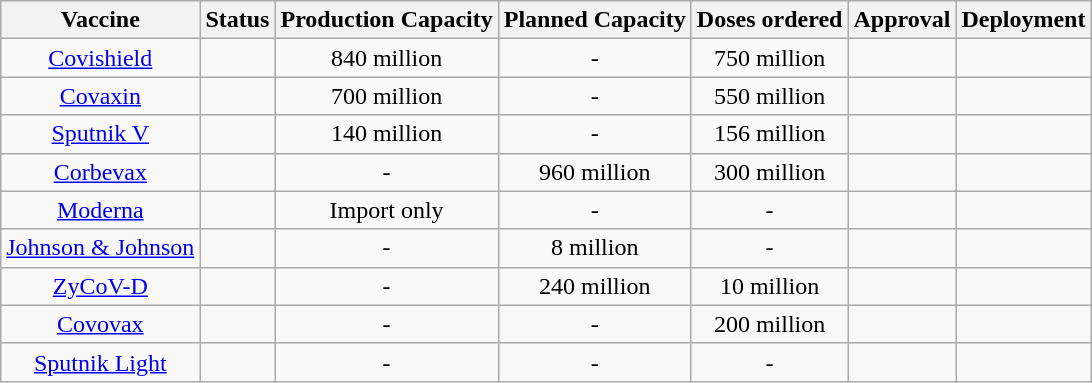<table class="wikitable" style="text-align:center">
<tr>
<th>Vaccine</th>
<th>Status</th>
<th>Production Capacity</th>
<th>Planned Capacity</th>
<th>Doses ordered</th>
<th>Approval</th>
<th>Deployment</th>
</tr>
<tr>
<td><a href='#'>Covishield</a></td>
<td></td>
<td>840 million </td>
<td>-</td>
<td style="text-align:Center;">750 million </td>
<td></td>
<td></td>
</tr>
<tr>
<td><a href='#'>Covaxin</a></td>
<td></td>
<td>700 million </td>
<td>-</td>
<td style="text-align:Center;">550 million </td>
<td></td>
<td></td>
</tr>
<tr>
<td><a href='#'>Sputnik V</a></td>
<td></td>
<td>140 million</td>
<td>-</td>
<td>156 million </td>
<td></td>
<td></td>
</tr>
<tr>
<td><a href='#'>Corbevax</a></td>
<td></td>
<td>-</td>
<td>960 million </td>
<td>300 million </td>
<td></td>
<td></td>
</tr>
<tr>
<td><a href='#'>Moderna</a></td>
<td></td>
<td>Import only</td>
<td>-</td>
<td>-</td>
<td></td>
<td></td>
</tr>
<tr>
<td><a href='#'>Johnson & Johnson</a></td>
<td></td>
<td>-</td>
<td>8 million</td>
<td>-</td>
<td> </td>
<td></td>
</tr>
<tr>
<td><a href='#'>ZyCoV-D</a></td>
<td></td>
<td>-</td>
<td>240 million </td>
<td>10 million</td>
<td></td>
<td></td>
</tr>
<tr>
<td><a href='#'>Covovax</a></td>
<td></td>
<td>-</td>
<td>-</td>
<td>200 million </td>
<td></td>
<td></td>
</tr>
<tr>
<td><a href='#'>Sputnik Light</a></td>
<td></td>
<td>-</td>
<td>-</td>
<td>-</td>
<td></td>
<td></td>
</tr>
</table>
